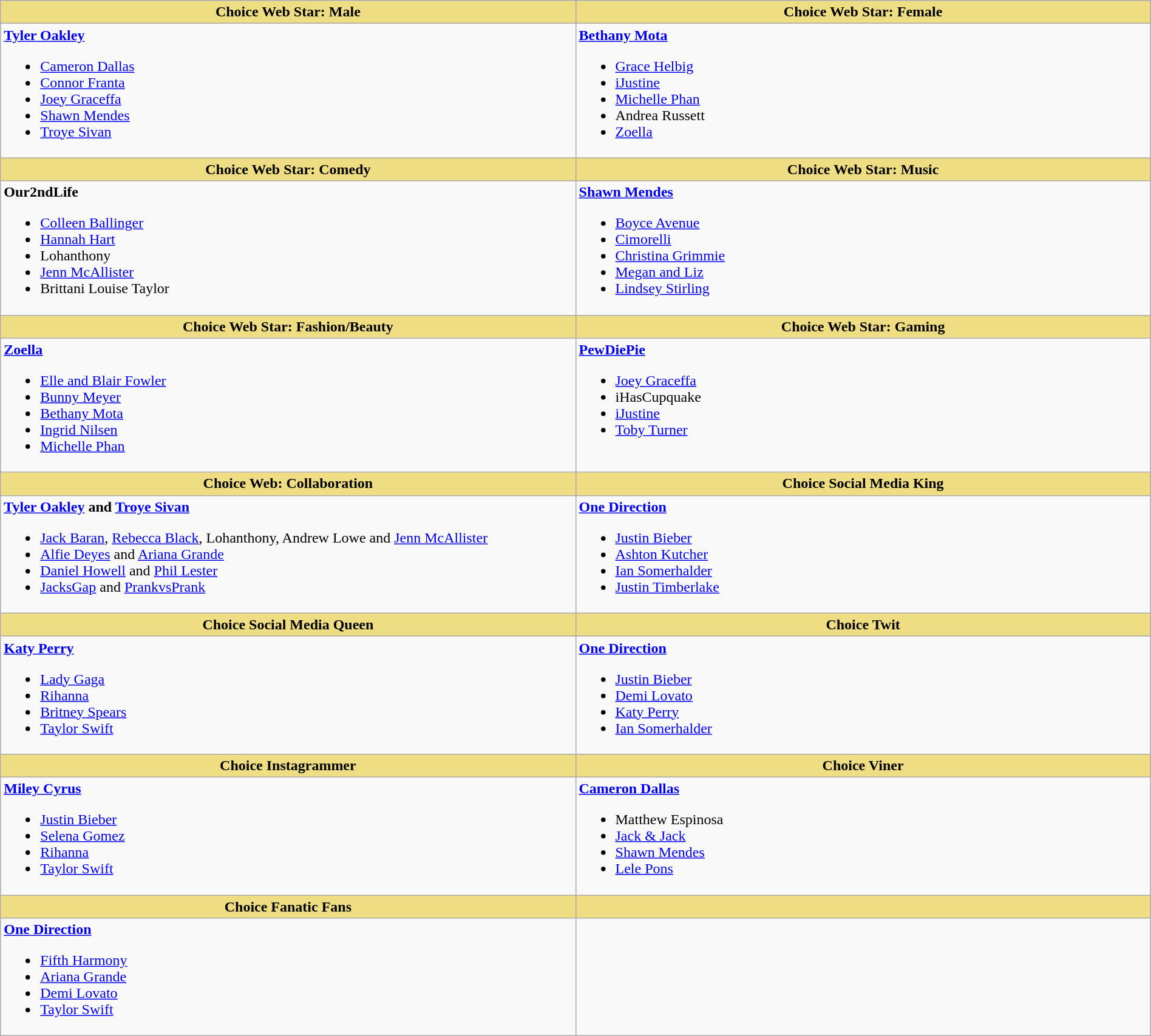<table class="wikitable" style="width:100%">
<tr>
<th style="background:#EEDD82; width:50%">Choice Web Star: Male</th>
<th style="background:#EEDD82; width:50%">Choice Web Star: Female</th>
</tr>
<tr>
<td valign="top"><strong><a href='#'>Tyler Oakley</a></strong><br><ul><li><a href='#'>Cameron Dallas</a></li><li><a href='#'>Connor Franta</a></li><li><a href='#'>Joey Graceffa</a></li><li><a href='#'>Shawn Mendes</a></li><li><a href='#'>Troye Sivan</a></li></ul></td>
<td valign="top"><strong><a href='#'>Bethany Mota</a></strong><br><ul><li><a href='#'>Grace Helbig</a></li><li><a href='#'>iJustine</a></li><li><a href='#'>Michelle Phan</a></li><li>Andrea Russett</li><li><a href='#'>Zoella</a></li></ul></td>
</tr>
<tr>
<th style="background:#EEDD82; width:50%">Choice Web Star: Comedy</th>
<th style="background:#EEDD82; width:50%">Choice Web Star: Music</th>
</tr>
<tr>
<td valign="top"><strong>Our2ndLife</strong><br><ul><li><a href='#'>Colleen Ballinger</a></li><li><a href='#'>Hannah Hart</a></li><li>Lohanthony</li><li><a href='#'>Jenn McAllister</a></li><li>Brittani Louise Taylor</li></ul></td>
<td valign="top"><strong><a href='#'>Shawn Mendes</a></strong><br><ul><li><a href='#'>Boyce Avenue</a></li><li><a href='#'>Cimorelli</a></li><li><a href='#'>Christina Grimmie</a></li><li><a href='#'>Megan and Liz</a></li><li><a href='#'>Lindsey Stirling</a></li></ul></td>
</tr>
<tr>
<th style="background:#EEDD82; width:50%">Choice Web Star: Fashion/Beauty</th>
<th style="background:#EEDD82; width:50%">Choice Web Star: Gaming</th>
</tr>
<tr>
<td valign="top"><strong><a href='#'>Zoella</a></strong><br><ul><li><a href='#'>Elle and Blair Fowler</a></li><li><a href='#'>Bunny Meyer</a></li><li><a href='#'>Bethany Mota</a></li><li><a href='#'>Ingrid Nilsen</a></li><li><a href='#'>Michelle Phan</a></li></ul></td>
<td valign="top"><strong><a href='#'>PewDiePie</a></strong><br><ul><li><a href='#'>Joey Graceffa</a></li><li>iHasCupquake</li><li><a href='#'>iJustine</a></li><li><a href='#'>Toby Turner</a></li></ul></td>
</tr>
<tr>
<th style="background:#EEDD82; width:50%">Choice Web: Collaboration</th>
<th style="background:#EEDD82; width:50%">Choice Social Media King</th>
</tr>
<tr>
<td valign="top"><strong><a href='#'>Tyler Oakley</a> and <a href='#'>Troye Sivan</a></strong><br><ul><li><a href='#'>Jack Baran</a>, <a href='#'>Rebecca Black</a>, Lohanthony, Andrew Lowe and <a href='#'>Jenn McAllister</a></li><li><a href='#'>Alfie Deyes</a> and <a href='#'>Ariana Grande</a></li><li><a href='#'>Daniel Howell</a> and <a href='#'>Phil Lester</a></li><li><a href='#'>JacksGap</a> and <a href='#'>PrankvsPrank</a></li></ul></td>
<td valign="top"><strong><a href='#'>One Direction</a></strong><br><ul><li><a href='#'>Justin Bieber</a></li><li><a href='#'>Ashton Kutcher</a></li><li><a href='#'>Ian Somerhalder</a></li><li><a href='#'>Justin Timberlake</a></li></ul></td>
</tr>
<tr>
<th style="background:#EEDD82; width:50%">Choice Social Media Queen</th>
<th style="background:#EEDD82; width:50%">Choice Twit</th>
</tr>
<tr>
<td valign="top"><strong><a href='#'>Katy Perry</a></strong><br><ul><li><a href='#'>Lady Gaga</a></li><li><a href='#'>Rihanna</a></li><li><a href='#'>Britney Spears</a></li><li><a href='#'>Taylor Swift</a></li></ul></td>
<td valign="top"><strong><a href='#'>One Direction</a></strong><br><ul><li><a href='#'>Justin Bieber</a></li><li><a href='#'>Demi Lovato</a></li><li><a href='#'>Katy Perry</a></li><li><a href='#'>Ian Somerhalder</a></li></ul></td>
</tr>
<tr>
<th style="background:#EEDD82; width:50%">Choice Instagrammer</th>
<th style="background:#EEDD82; width:50%">Choice Viner</th>
</tr>
<tr>
<td valign="top"><strong><a href='#'>Miley Cyrus</a></strong><br><ul><li><a href='#'>Justin Bieber</a></li><li><a href='#'>Selena Gomez</a></li><li><a href='#'>Rihanna</a></li><li><a href='#'>Taylor Swift</a></li></ul></td>
<td valign="top"><strong><a href='#'>Cameron Dallas</a></strong><br><ul><li>Matthew Espinosa</li><li><a href='#'>Jack & Jack</a></li><li><a href='#'>Shawn Mendes</a></li><li><a href='#'>Lele Pons</a></li></ul></td>
</tr>
<tr>
<th style="background:#EEDD82;">Choice Fanatic Fans</th>
<th style="background:#EEDD82;"></th>
</tr>
<tr>
<td valign="top"><strong><a href='#'>One Direction</a></strong><br><ul><li><a href='#'>Fifth Harmony</a></li><li><a href='#'>Ariana Grande</a></li><li><a href='#'>Demi Lovato</a></li><li><a href='#'>Taylor Swift</a></li></ul></td>
<td></td>
</tr>
</table>
